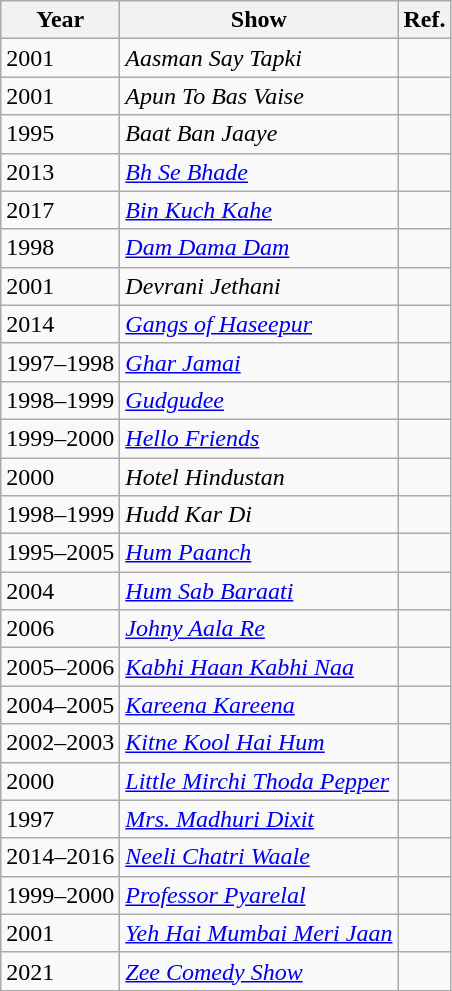<table class="wikitable sortable">
<tr>
<th>Year</th>
<th>Show</th>
<th>Ref.</th>
</tr>
<tr>
<td>2001</td>
<td><em>Aasman Say Tapki</em></td>
<td></td>
</tr>
<tr>
<td>2001</td>
<td><em>Apun To Bas Vaise</em></td>
<td></td>
</tr>
<tr>
<td>1995</td>
<td><em>Baat Ban Jaaye</em></td>
<td></td>
</tr>
<tr>
<td>2013</td>
<td><em><a href='#'>Bh Se Bhade</a></em></td>
<td></td>
</tr>
<tr>
<td>2017</td>
<td><em><a href='#'>Bin Kuch Kahe</a></em></td>
<td></td>
</tr>
<tr>
<td>1998</td>
<td><em><a href='#'>Dam Dama Dam</a></em></td>
<td></td>
</tr>
<tr>
<td>2001</td>
<td><em>Devrani Jethani</em></td>
<td></td>
</tr>
<tr>
<td>2014</td>
<td><em><a href='#'>Gangs of Haseepur</a></em></td>
<td></td>
</tr>
<tr>
<td>1997–1998</td>
<td><em><a href='#'>Ghar Jamai</a></em></td>
<td></td>
</tr>
<tr>
<td>1998–1999</td>
<td><em><a href='#'>Gudgudee</a></em></td>
<td></td>
</tr>
<tr>
<td>1999–2000</td>
<td><em><a href='#'>Hello Friends</a></em></td>
<td></td>
</tr>
<tr>
<td>2000</td>
<td><em>Hotel Hindustan</em></td>
<td></td>
</tr>
<tr>
<td>1998–1999</td>
<td><em>Hudd Kar Di</em></td>
<td></td>
</tr>
<tr>
<td>1995–2005</td>
<td><em><a href='#'>Hum Paanch</a></em></td>
<td></td>
</tr>
<tr>
<td>2004</td>
<td><em><a href='#'>Hum Sab Baraati</a></em></td>
<td></td>
</tr>
<tr>
<td>2006</td>
<td><em><a href='#'>Johny Aala Re</a></em></td>
<td></td>
</tr>
<tr>
<td>2005–2006</td>
<td><em><a href='#'>Kabhi Haan Kabhi Naa</a></em></td>
<td></td>
</tr>
<tr>
<td>2004–2005</td>
<td><em><a href='#'>Kareena Kareena</a></em></td>
<td></td>
</tr>
<tr>
<td>2002–2003</td>
<td><em><a href='#'>Kitne Kool Hai Hum</a></em></td>
<td></td>
</tr>
<tr>
<td>2000</td>
<td><em><a href='#'>Little Mirchi Thoda Pepper</a></em></td>
<td></td>
</tr>
<tr>
<td>1997</td>
<td><em><a href='#'>Mrs. Madhuri Dixit</a></em></td>
<td></td>
</tr>
<tr>
<td>2014–2016</td>
<td><em><a href='#'>Neeli Chatri Waale</a></em></td>
<td></td>
</tr>
<tr>
<td>1999–2000</td>
<td><em><a href='#'>Professor Pyarelal</a></em></td>
<td></td>
</tr>
<tr>
<td>2001</td>
<td><em><a href='#'>Yeh Hai Mumbai Meri Jaan</a></em></td>
<td></td>
</tr>
<tr>
<td>2021</td>
<td><em><a href='#'>Zee Comedy Show</a></em></td>
<td></td>
</tr>
</table>
